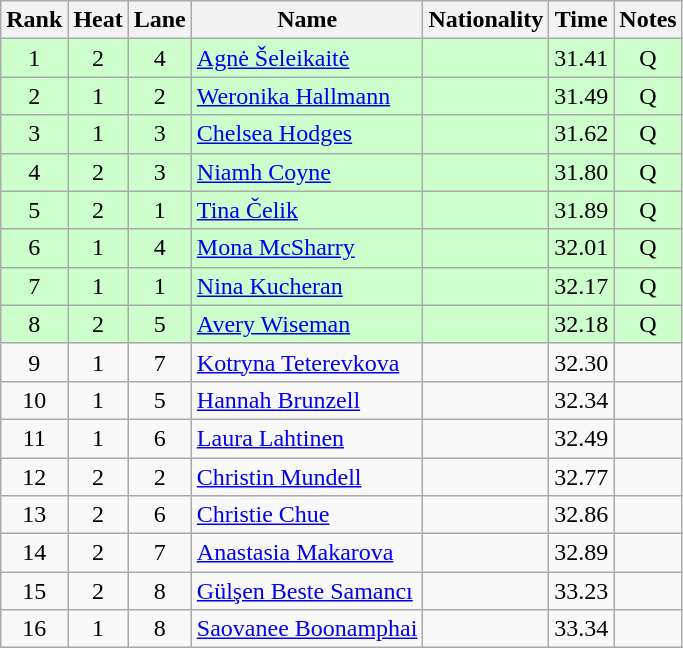<table class="wikitable sortable" style="text-align:center">
<tr>
<th>Rank</th>
<th>Heat</th>
<th>Lane</th>
<th>Name</th>
<th>Nationality</th>
<th>Time</th>
<th>Notes</th>
</tr>
<tr bgcolor=ccffcc>
<td>1</td>
<td>2</td>
<td>4</td>
<td align=left><a href='#'>Agnė Šeleikaitė</a></td>
<td align=left></td>
<td>31.41</td>
<td>Q</td>
</tr>
<tr bgcolor=ccffcc>
<td>2</td>
<td>1</td>
<td>2</td>
<td align=left><a href='#'>Weronika Hallmann</a></td>
<td align=left></td>
<td>31.49</td>
<td>Q</td>
</tr>
<tr bgcolor=ccffcc>
<td>3</td>
<td>1</td>
<td>3</td>
<td align=left><a href='#'>Chelsea Hodges</a></td>
<td align=left></td>
<td>31.62</td>
<td>Q</td>
</tr>
<tr bgcolor=ccffcc>
<td>4</td>
<td>2</td>
<td>3</td>
<td align=left><a href='#'>Niamh Coyne</a></td>
<td align=left></td>
<td>31.80</td>
<td>Q</td>
</tr>
<tr bgcolor=ccffcc>
<td>5</td>
<td>2</td>
<td>1</td>
<td align=left><a href='#'>Tina Čelik</a></td>
<td align=left></td>
<td>31.89</td>
<td>Q</td>
</tr>
<tr bgcolor=ccffcc>
<td>6</td>
<td>1</td>
<td>4</td>
<td align=left><a href='#'>Mona McSharry</a></td>
<td align=left></td>
<td>32.01</td>
<td>Q</td>
</tr>
<tr bgcolor=ccffcc>
<td>7</td>
<td>1</td>
<td>1</td>
<td align=left><a href='#'>Nina Kucheran</a></td>
<td align=left></td>
<td>32.17</td>
<td>Q</td>
</tr>
<tr bgcolor=ccffcc>
<td>8</td>
<td>2</td>
<td>5</td>
<td align=left><a href='#'>Avery Wiseman</a></td>
<td align=left></td>
<td>32.18</td>
<td>Q</td>
</tr>
<tr>
<td>9</td>
<td>1</td>
<td>7</td>
<td align=left><a href='#'>Kotryna Teterevkova</a></td>
<td align=left></td>
<td>32.30</td>
<td></td>
</tr>
<tr>
<td>10</td>
<td>1</td>
<td>5</td>
<td align=left><a href='#'>Hannah Brunzell</a></td>
<td align=left></td>
<td>32.34</td>
<td></td>
</tr>
<tr>
<td>11</td>
<td>1</td>
<td>6</td>
<td align=left><a href='#'>Laura Lahtinen</a></td>
<td align=left></td>
<td>32.49</td>
<td></td>
</tr>
<tr>
<td>12</td>
<td>2</td>
<td>2</td>
<td align=left><a href='#'>Christin Mundell</a></td>
<td align=left></td>
<td>32.77</td>
<td></td>
</tr>
<tr>
<td>13</td>
<td>2</td>
<td>6</td>
<td align=left><a href='#'>Christie Chue</a></td>
<td align=left></td>
<td>32.86</td>
<td></td>
</tr>
<tr>
<td>14</td>
<td>2</td>
<td>7</td>
<td align=left><a href='#'>Anastasia Makarova</a></td>
<td align=left></td>
<td>32.89</td>
<td></td>
</tr>
<tr>
<td>15</td>
<td>2</td>
<td>8</td>
<td align=left><a href='#'>Gülşen Beste Samancı</a></td>
<td align=left></td>
<td>33.23</td>
<td></td>
</tr>
<tr>
<td>16</td>
<td>1</td>
<td>8</td>
<td align=left><a href='#'>Saovanee Boonamphai</a></td>
<td align=left></td>
<td>33.34</td>
<td></td>
</tr>
</table>
